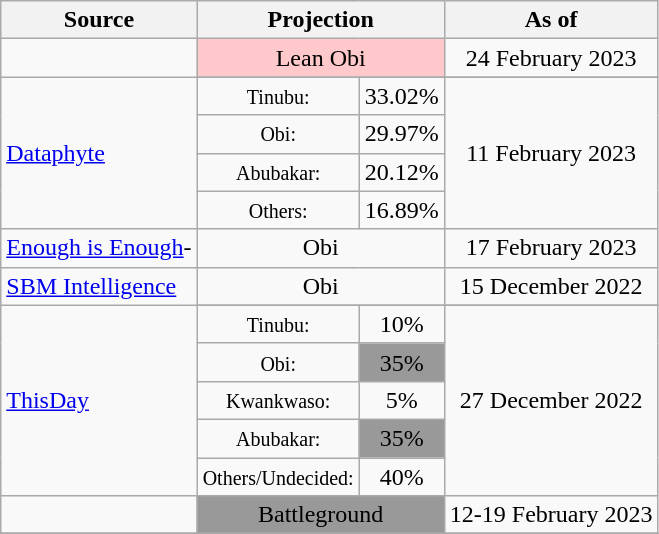<table class="wikitable" style="text-align:center">
<tr>
<th>Source</th>
<th colspan=2>Projection</th>
<th>As of</th>
</tr>
<tr>
<td align="left"></td>
<td colspan=2 bgcolor=#ffc9cb>Lean Obi</td>
<td>24 February 2023</td>
</tr>
<tr>
<td rowspan=5 align="left"><a href='#'>Dataphyte</a></td>
</tr>
<tr>
<td><small>Tinubu:</small></td>
<td>33.02%</td>
<td rowspan=4>11 February 2023</td>
</tr>
<tr>
<td><small>Obi:</small></td>
<td>29.97%</td>
</tr>
<tr>
<td><small>Abubakar:</small></td>
<td>20.12%</td>
</tr>
<tr>
<td><small>Others:</small></td>
<td>16.89%</td>
</tr>
<tr>
<td align="left"><a href='#'>Enough is Enough</a>-<br></td>
<td colspan=2 >Obi</td>
<td>17 February 2023</td>
</tr>
<tr>
<td align="left"><a href='#'>SBM Intelligence</a></td>
<td colspan=2 >Obi</td>
<td>15 December 2022</td>
</tr>
<tr>
<td rowspan=6 align="left"><a href='#'>ThisDay</a></td>
</tr>
<tr>
<td><small>Tinubu:</small></td>
<td>10%</td>
<td rowspan=5>27 December 2022</td>
</tr>
<tr>
<td><small>Obi:</small></td>
<td bgcolor=#999999>35%</td>
</tr>
<tr>
<td><small>Kwankwaso:</small></td>
<td>5%</td>
</tr>
<tr>
<td><small>Abubakar:</small></td>
<td bgcolor=#999999>35%</td>
</tr>
<tr>
<td><small>Others/Undecided:</small></td>
<td>40%</td>
</tr>
<tr>
<td align="left"></td>
<td colspan=2 bgcolor=#999999>Battleground</td>
<td>12-19 February 2023</td>
</tr>
<tr>
</tr>
</table>
